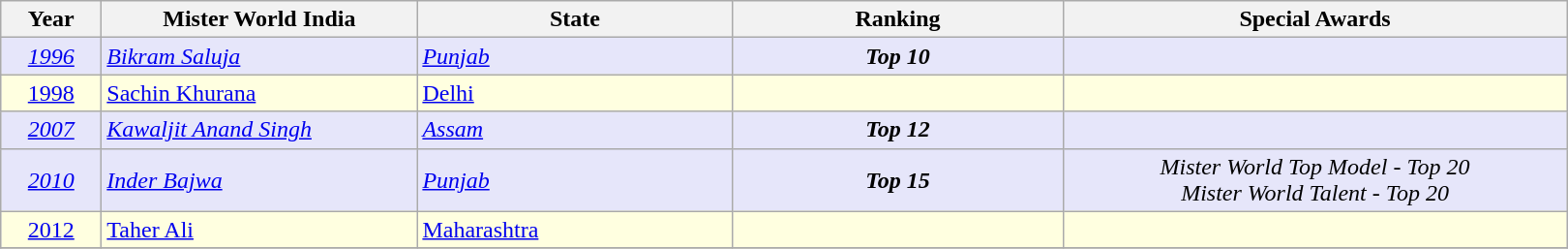<table class="wikitable">
<tr>
<th width=62>Year</th>
<th width=210>Mister World India</th>
<th width=210>State</th>
<th width=220>Ranking</th>
<th width=340>Special Awards</th>
</tr>
<tr>
<td style="background:lavender;text-align:center;"><em><a href='#'>1996</a></em></td>
<td style="background:lavender;"><em><a href='#'>Bikram Saluja</a></em></td>
<td style="background:lavender;"><em><a href='#'>Punjab</a></em></td>
<td style="background:lavender; text-align:center;"><strong><em>Top 10</em></strong></td>
<td style="background:lavender; text-align:center;"></td>
</tr>
<tr>
<td style="background:lightyellow;text-align:center;"><a href='#'>1998</a></td>
<td style="background:lightyellow;"><a href='#'>Sachin Khurana</a></td>
<td style="background:lightyellow;"><a href='#'>Delhi</a></td>
<td style="background:lightyellow;"></td>
<td style="background:lightyellow;"></td>
</tr>
<tr>
<td style="background:lavender;text-align:center;"><em><a href='#'>2007</a></em></td>
<td style="background:lavender;"><em><a href='#'>Kawaljit Anand Singh</a></em></td>
<td style="background:lavender;"><em><a href='#'>Assam</a></em></td>
<td style="background:lavender; text-align:center;"><strong><em>Top 12</em></strong></td>
<td style="background:lavender; text-align:center;"></td>
</tr>
<tr>
<td style="background:lavender;text-align:center;"><em><a href='#'>2010</a></em></td>
<td style="background:lavender;"><em><a href='#'>Inder Bajwa</a></em></td>
<td style="background:lavender;"><em><a href='#'>Punjab</a></em></td>
<td style="background:lavender; text-align:center;"><strong><em>Top 15</em></strong></td>
<td style="background:lavender; text-align:center;"><em>Mister World Top Model - Top 20</em><br><em>Mister World Talent - Top 20</em></td>
</tr>
<tr>
<td style="background:lightyellow; text-align:center;"><a href='#'>2012</a></td>
<td style="background:lightyellow;"><a href='#'>Taher Ali</a></td>
<td style="background:lightyellow;"><a href='#'>Maharashtra</a></td>
<td style="background:lightyellow;"></td>
<td style="background:lightyellow;"></td>
</tr>
<tr>
</tr>
</table>
